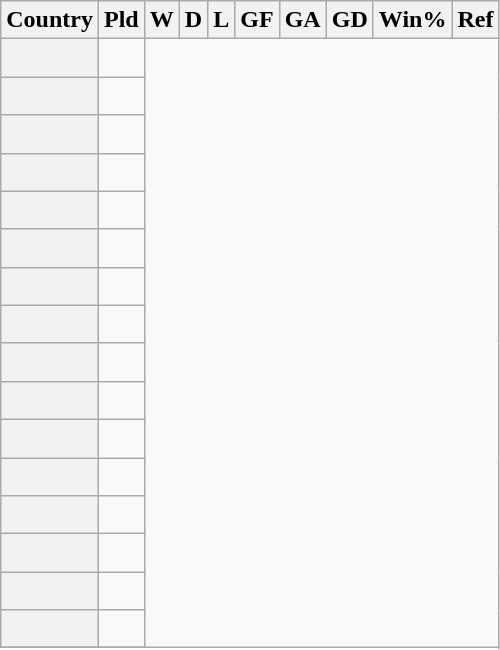<table class="wikitable sortable plainrowheaders" style="text-align:center">
<tr>
<th scope="col">Country</th>
<th scope="col">Pld</th>
<th scope="col">W</th>
<th scope="col">D</th>
<th scope="col">L</th>
<th scope="col">GF</th>
<th scope="col">GA</th>
<th scope="col">GD</th>
<th scope="col">Win%</th>
<th scope="col" class="unsortable">Ref</th>
</tr>
<tr>
<th scope="row" align=left><br></th>
<td></td>
</tr>
<tr>
<th scope="row" align=left><br></th>
<td></td>
</tr>
<tr>
<th scope="row" align=left><br></th>
<td></td>
</tr>
<tr>
<th scope="row" align=left><br></th>
<td></td>
</tr>
<tr>
<th scope="row" align=left><br></th>
<td></td>
</tr>
<tr>
<th scope="row" align=left><br></th>
<td></td>
</tr>
<tr>
<th scope="row" align=left><br></th>
<td></td>
</tr>
<tr>
<th scope="row" align=left><br></th>
<td></td>
</tr>
<tr>
<th scope="row" align=left><br></th>
<td></td>
</tr>
<tr>
<th scope="row" align=left><br></th>
<td></td>
</tr>
<tr>
<th scope="row" align=left><br></th>
<td></td>
</tr>
<tr>
<th scope="row" align=left><br></th>
<td></td>
</tr>
<tr>
<th scope="row" align=left><br></th>
<td></td>
</tr>
<tr>
<th scope="row" align=left><br></th>
<td></td>
</tr>
<tr>
<th scope="row" align=left><br></th>
<td></td>
</tr>
<tr>
<th scope="row" align=left><br></th>
<td></td>
</tr>
<tr>
</tr>
</table>
